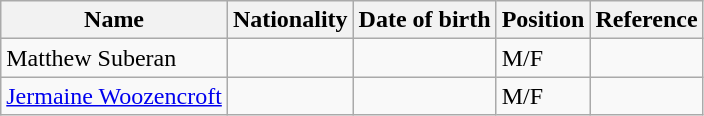<table class="wikitable">
<tr>
<th>Name</th>
<th>Nationality</th>
<th>Date of birth</th>
<th>Position</th>
<th>Reference</th>
</tr>
<tr>
<td>Matthew Suberan</td>
<td></td>
<td></td>
<td>M/F</td>
<td></td>
</tr>
<tr>
<td><a href='#'>Jermaine Woozencroft</a></td>
<td></td>
<td></td>
<td>M/F</td>
<td></td>
</tr>
</table>
